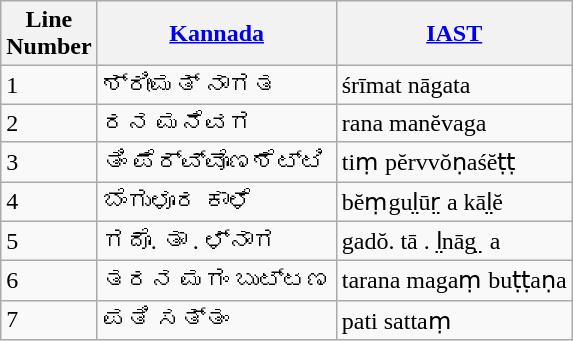<table class="wikitable">
<tr>
<th>Line<br>Number</th>
<th><a href='#'>Kannada</a></th>
<th><a href='#'>IAST</a></th>
</tr>
<tr>
<td>1</td>
<td>ಶ್ರೀಮತ್‌ ನಾಗತ</td>
<td>śrīmat nāgata</td>
</tr>
<tr>
<td>2</td>
<td>ರನ ಮನೆವಗ</td>
<td>rana manĕvaga</td>
</tr>
<tr>
<td>3</td>
<td>ತಿಂ ಪೆರ್ವ್ವೊಣಶೆಟ್ಟಿ</td>
<td>tiṃ pĕrvvŏṇaśĕṭṭ</td>
</tr>
<tr>
<td>4</td>
<td>ಬೆಂಗುಳೂರ ಕಾಳೆ</td>
<td>bĕṃgul̤ūr̤ a kāl̤ĕ</td>
</tr>
<tr>
<td>5</td>
<td>ಗದೊ. ತಾ . ಳ್ನಾಗ</td>
<td>gadŏ. tā . l̤nāg ̤ a</td>
</tr>
<tr>
<td>6</td>
<td>ತರನ ಮಗಂ ಬುಟ್ಟಣ</td>
<td>tarana magaṃ buṭṭaṇa</td>
</tr>
<tr>
<td>7</td>
<td>ಪತಿ ಸತ್ತಂ</td>
<td>pati sattaṃ</td>
</tr>
</table>
